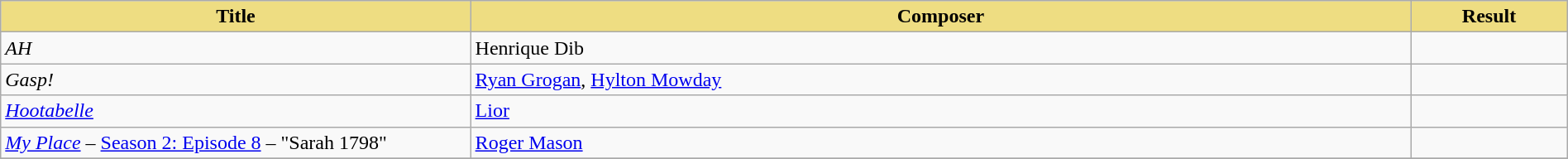<table class="wikitable" width=100%>
<tr>
<th style="width:30%;background:#EEDD82;">Title</th>
<th style="width:60%;background:#EEDD82;">Composer</th>
<th style="width:10%;background:#EEDD82;">Result<br></th>
</tr>
<tr>
<td><em>AH</em></td>
<td>Henrique Dib</td>
<td></td>
</tr>
<tr>
<td><em>Gasp!</em></td>
<td><a href='#'>Ryan Grogan</a>, <a href='#'>Hylton Mowday</a></td>
<td></td>
</tr>
<tr>
<td><em><a href='#'>Hootabelle</a></em></td>
<td><a href='#'>Lior</a></td>
<td></td>
</tr>
<tr>
<td><em><a href='#'>My Place</a></em> – <a href='#'>Season 2: Episode 8</a> – "Sarah 1798"</td>
<td><a href='#'>Roger Mason</a></td>
<td></td>
</tr>
<tr>
</tr>
</table>
